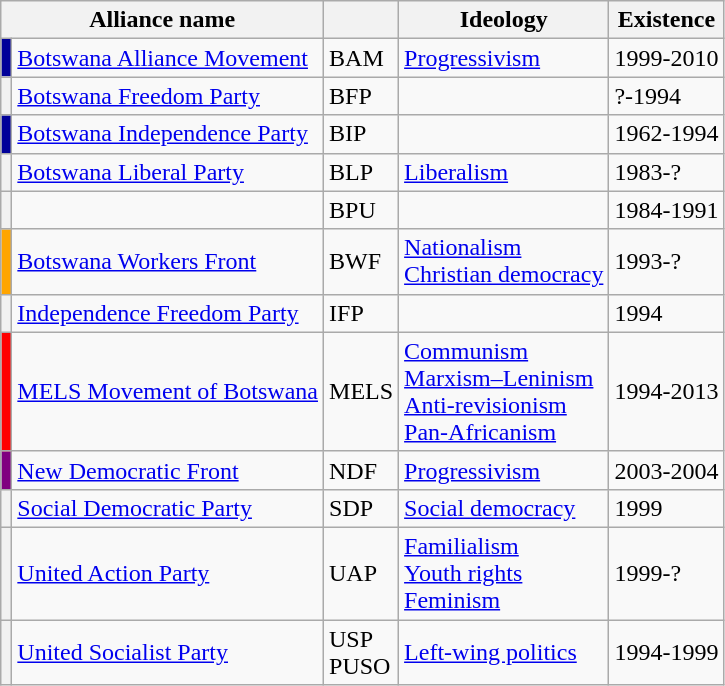<table class="wikitable sortable">
<tr>
<th colspan="2">Alliance name</th>
<th></th>
<th>Ideology</th>
<th>Existence</th>
</tr>
<tr>
<td bgcolor=#000099></td>
<td><a href='#'>Botswana Alliance Movement</a></td>
<td>BAM</td>
<td><a href='#'>Progressivism</a></td>
<td>1999-2010</td>
</tr>
<tr>
<th></th>
<td><a href='#'>Botswana Freedom Party</a></td>
<td>BFP</td>
<td></td>
<td>?-1994</td>
</tr>
<tr>
<td bgcolor=#000099></td>
<td><a href='#'>Botswana Independence Party</a></td>
<td>BIP</td>
<td></td>
<td>1962-1994</td>
</tr>
<tr>
<th></th>
<td><a href='#'>Botswana Liberal Party</a></td>
<td>BLP</td>
<td><a href='#'>Liberalism</a></td>
<td>1983-?</td>
</tr>
<tr>
<th></th>
<td></td>
<td>BPU</td>
<td></td>
<td>1984-1991</td>
</tr>
<tr>
<td bgcolor=#FFA500></td>
<td><a href='#'>Botswana Workers Front</a></td>
<td>BWF</td>
<td><a href='#'>Nationalism</a><br><a href='#'>Christian democracy</a></td>
<td>1993-?</td>
</tr>
<tr>
<th></th>
<td><a href='#'>Independence Freedom Party</a></td>
<td>IFP</td>
<td></td>
<td>1994</td>
</tr>
<tr>
<td bgcolor=#FF0000></td>
<td><a href='#'>MELS Movement of Botswana</a></td>
<td>MELS</td>
<td><a href='#'>Communism</a><br><a href='#'>Marxism–Leninism</a><br><a href='#'>Anti-revisionism</a><br><a href='#'>Pan-Africanism</a></td>
<td>1994-2013</td>
</tr>
<tr>
<td bgcolor=#800080></td>
<td><a href='#'>New Democratic Front</a></td>
<td>NDF</td>
<td><a href='#'>Progressivism</a></td>
<td>2003-2004</td>
</tr>
<tr>
<th></th>
<td><a href='#'>Social Democratic Party</a></td>
<td>SDP</td>
<td><a href='#'>Social democracy</a></td>
<td>1999</td>
</tr>
<tr>
<th></th>
<td><a href='#'>United Action Party</a></td>
<td>UAP</td>
<td><a href='#'>Familialism</a><br><a href='#'>Youth rights</a><br><a href='#'>Feminism</a></td>
<td>1999-?</td>
</tr>
<tr>
<th></th>
<td><a href='#'>United Socialist Party</a></td>
<td>USP<br>PUSO</td>
<td><a href='#'>Left-wing politics</a></td>
<td>1994-1999</td>
</tr>
</table>
